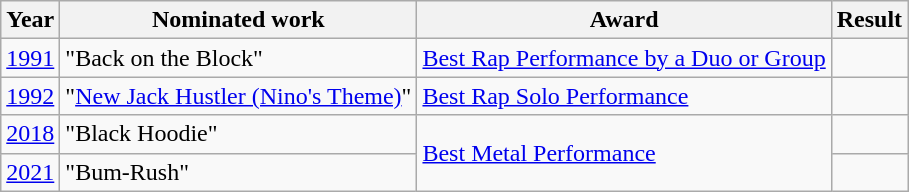<table class="wikitable">
<tr>
<th>Year</th>
<th>Nominated work</th>
<th>Award</th>
<th>Result</th>
</tr>
<tr>
<td align=center><a href='#'>1991</a></td>
<td>"Back on the Block"</td>
<td><a href='#'>Best Rap Performance by a Duo or Group</a></td>
<td></td>
</tr>
<tr>
<td align=center><a href='#'>1992</a></td>
<td>"<a href='#'>New Jack Hustler (Nino's Theme)</a>"</td>
<td><a href='#'>Best Rap Solo Performance</a></td>
<td></td>
</tr>
<tr>
<td align=center><a href='#'>2018</a></td>
<td>"Black Hoodie"</td>
<td rowspan="2"><a href='#'>Best Metal Performance</a></td>
<td></td>
</tr>
<tr>
<td align=center><a href='#'>2021</a></td>
<td>"Bum-Rush"</td>
<td></td>
</tr>
</table>
